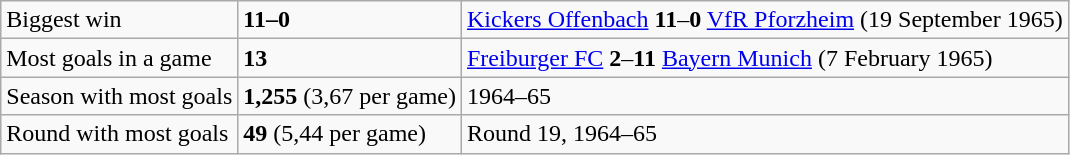<table class="wikitable">
<tr>
<td>Biggest win</td>
<td><strong>11–0</strong></td>
<td><a href='#'>Kickers Offenbach</a> <strong>11</strong>–<strong>0</strong> <a href='#'>VfR Pforzheim</a>  (19 September 1965)</td>
</tr>
<tr>
<td>Most goals in a game</td>
<td><strong>13</strong></td>
<td><a href='#'>Freiburger FC</a> <strong>2</strong>–<strong>11</strong>  <a href='#'>Bayern Munich</a> (7 February 1965)</td>
</tr>
<tr>
<td>Season with most goals</td>
<td><strong>1,255</strong> (3,67 per game)</td>
<td>1964–65</td>
</tr>
<tr>
<td>Round with most goals</td>
<td><strong>49</strong> (5,44 per game)</td>
<td>Round 19, 1964–65</td>
</tr>
</table>
